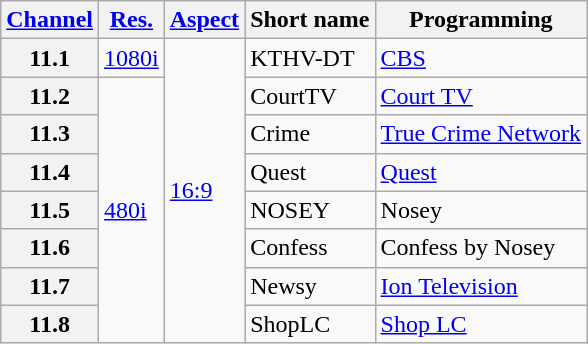<table class="wikitable">
<tr>
<th scope = "col"><a href='#'>Channel</a></th>
<th scope = "col"><a href='#'>Res.</a></th>
<th scope = "col"><a href='#'>Aspect</a></th>
<th scope = "col">Short name</th>
<th scope = "col">Programming</th>
</tr>
<tr>
<th scope = "row">11.1</th>
<td><a href='#'>1080i</a></td>
<td rowspan=8><a href='#'>16:9</a></td>
<td>KTHV-DT</td>
<td><a href='#'>CBS</a></td>
</tr>
<tr>
<th scope = "row">11.2</th>
<td rowspan=7><a href='#'>480i</a></td>
<td>CourtTV</td>
<td><a href='#'>Court TV</a></td>
</tr>
<tr>
<th scope = "row">11.3</th>
<td>Crime</td>
<td><a href='#'>True Crime Network</a></td>
</tr>
<tr>
<th scope = "row">11.4</th>
<td>Quest</td>
<td><a href='#'>Quest</a></td>
</tr>
<tr>
<th scope = "row">11.5</th>
<td>NOSEY</td>
<td>Nosey</td>
</tr>
<tr>
<th scope = "row">11.6</th>
<td>Confess</td>
<td>Confess by Nosey</td>
</tr>
<tr>
<th scope = "row">11.7</th>
<td>Newsy</td>
<td><a href='#'>Ion Television</a></td>
</tr>
<tr>
<th scope = "row">11.8</th>
<td>ShopLC</td>
<td><a href='#'>Shop LC</a></td>
</tr>
</table>
